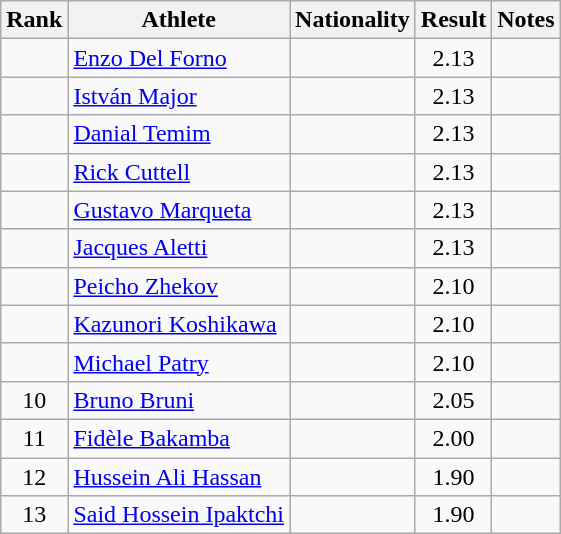<table class="wikitable sortable" style="text-align:center">
<tr>
<th>Rank</th>
<th>Athlete</th>
<th>Nationality</th>
<th>Result</th>
<th>Notes</th>
</tr>
<tr>
<td></td>
<td align=left><a href='#'>Enzo Del Forno</a></td>
<td align=left></td>
<td>2.13</td>
<td></td>
</tr>
<tr>
<td></td>
<td align=left><a href='#'>István Major</a></td>
<td align=left></td>
<td>2.13</td>
<td></td>
</tr>
<tr>
<td></td>
<td align=left><a href='#'>Danial Temim</a></td>
<td align=left></td>
<td>2.13</td>
<td></td>
</tr>
<tr>
<td></td>
<td align=left><a href='#'>Rick Cuttell</a></td>
<td align=left></td>
<td>2.13</td>
<td></td>
</tr>
<tr>
<td></td>
<td align=left><a href='#'>Gustavo Marqueta</a></td>
<td align=left></td>
<td>2.13</td>
<td></td>
</tr>
<tr>
<td></td>
<td align=left><a href='#'>Jacques Aletti</a></td>
<td align=left></td>
<td>2.13</td>
<td></td>
</tr>
<tr>
<td></td>
<td align=left><a href='#'>Peicho Zhekov</a></td>
<td align=left></td>
<td>2.10</td>
<td></td>
</tr>
<tr>
<td></td>
<td align=left><a href='#'>Kazunori Koshikawa</a></td>
<td align=left></td>
<td>2.10</td>
<td></td>
</tr>
<tr>
<td></td>
<td align=left><a href='#'>Michael Patry</a></td>
<td align=left></td>
<td>2.10</td>
<td></td>
</tr>
<tr>
<td>10</td>
<td align=left><a href='#'>Bruno Bruni</a></td>
<td align=left></td>
<td>2.05</td>
<td></td>
</tr>
<tr>
<td>11</td>
<td align=left><a href='#'>Fidèle Bakamba</a></td>
<td align=left></td>
<td>2.00</td>
<td></td>
</tr>
<tr>
<td>12</td>
<td align=left><a href='#'>Hussein Ali Hassan</a></td>
<td align=left></td>
<td>1.90</td>
<td></td>
</tr>
<tr>
<td>13</td>
<td align=left><a href='#'>Said Hossein Ipaktchi</a></td>
<td align=left></td>
<td>1.90</td>
<td></td>
</tr>
</table>
